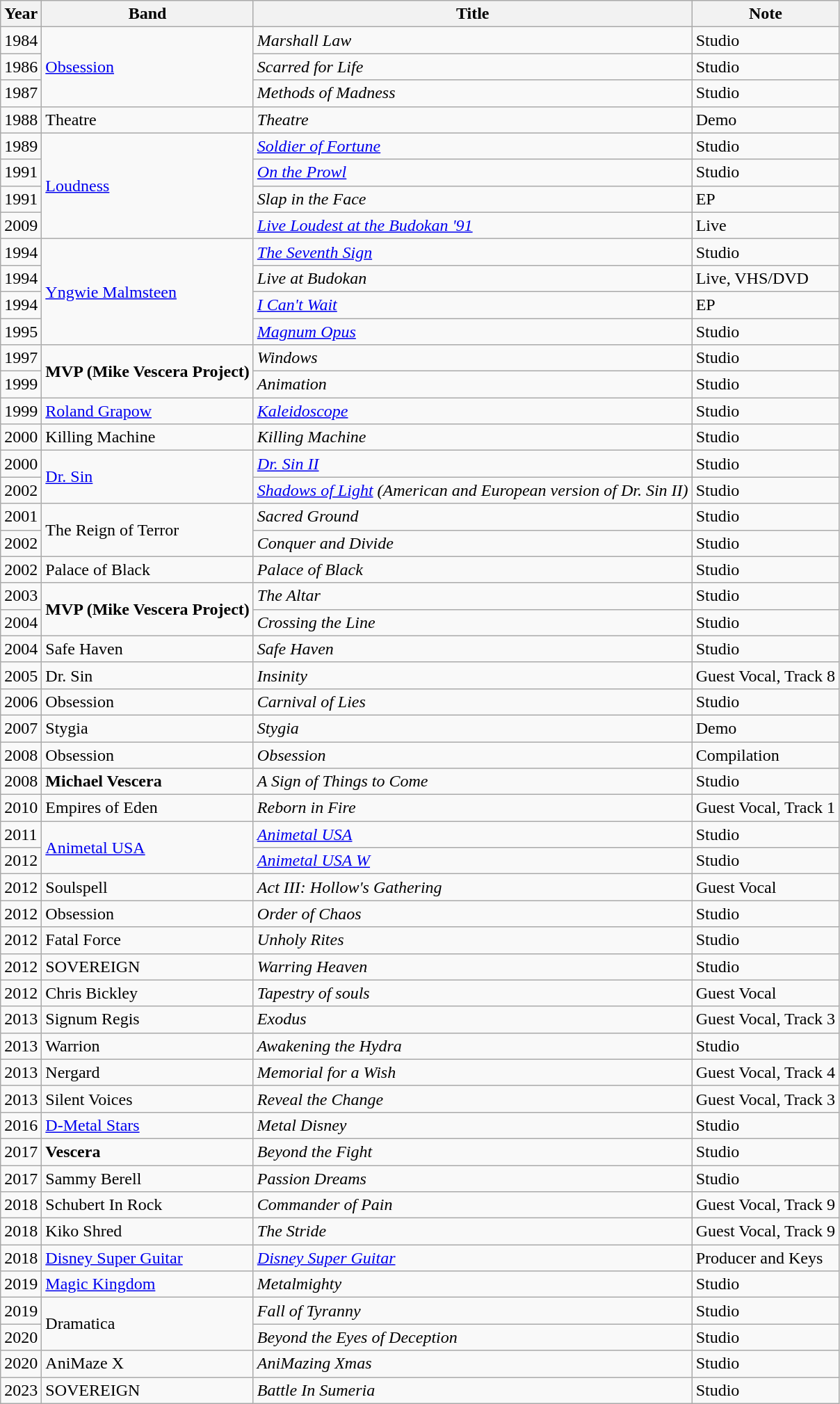<table class="wikitable">
<tr>
<th>Year</th>
<th>Band</th>
<th>Title</th>
<th>Note</th>
</tr>
<tr>
<td>1984</td>
<td rowspan="3"><a href='#'>Obsession</a></td>
<td><em>Marshall Law</em></td>
<td>Studio</td>
</tr>
<tr>
<td>1986</td>
<td><em>Scarred for Life</em></td>
<td>Studio</td>
</tr>
<tr>
<td>1987</td>
<td><em>Methods of Madness</em></td>
<td>Studio</td>
</tr>
<tr>
<td>1988</td>
<td>Theatre</td>
<td><em>Theatre</em></td>
<td>Demo</td>
</tr>
<tr>
<td>1989</td>
<td rowspan="4"><a href='#'>Loudness</a></td>
<td><em><a href='#'>Soldier of Fortune</a></em></td>
<td>Studio</td>
</tr>
<tr>
<td>1991</td>
<td><em><a href='#'>On the Prowl</a></em></td>
<td>Studio</td>
</tr>
<tr>
<td>1991</td>
<td><em>Slap in the Face</em></td>
<td>EP</td>
</tr>
<tr>
<td>2009</td>
<td><em><a href='#'>Live Loudest at the Budokan '91</a></em></td>
<td>Live</td>
</tr>
<tr>
<td>1994</td>
<td rowspan="4"><a href='#'>Yngwie Malmsteen</a></td>
<td><em><a href='#'>The Seventh Sign</a></em></td>
<td>Studio</td>
</tr>
<tr>
<td>1994</td>
<td><em>Live at Budokan</em></td>
<td>Live, VHS/DVD</td>
</tr>
<tr>
<td>1994</td>
<td><em><a href='#'>I Can't Wait</a></em></td>
<td>EP</td>
</tr>
<tr>
<td>1995</td>
<td><em><a href='#'>Magnum Opus</a></em></td>
<td>Studio</td>
</tr>
<tr>
<td>1997</td>
<td rowspan="2"><strong>MVP (Mike Vescera Project)</strong></td>
<td><em>Windows</em></td>
<td>Studio</td>
</tr>
<tr>
<td>1999</td>
<td><em>Animation</em></td>
<td>Studio</td>
</tr>
<tr>
<td>1999</td>
<td><a href='#'>Roland Grapow</a></td>
<td><em><a href='#'>Kaleidoscope</a></em></td>
<td>Studio</td>
</tr>
<tr>
<td>2000</td>
<td>Killing Machine</td>
<td><em>Killing Machine</em></td>
<td>Studio</td>
</tr>
<tr>
<td>2000</td>
<td rowspan="2"><a href='#'>Dr. Sin</a></td>
<td><em><a href='#'>Dr. Sin II</a></em></td>
<td>Studio</td>
</tr>
<tr>
<td>2002</td>
<td><em><a href='#'>Shadows of Light</a> (American and European version of Dr. Sin II)</em></td>
<td>Studio</td>
</tr>
<tr>
<td>2001</td>
<td rowspan="2">The Reign of Terror</td>
<td><em>Sacred Ground</em></td>
<td>Studio</td>
</tr>
<tr>
<td>2002</td>
<td><em>Conquer and Divide</em></td>
<td>Studio</td>
</tr>
<tr>
<td>2002</td>
<td>Palace of Black</td>
<td><em>Palace of Black</em></td>
<td>Studio</td>
</tr>
<tr>
<td>2003</td>
<td rowspan="2"><strong>MVP (Mike Vescera Project)</strong></td>
<td><em>The Altar</em></td>
<td>Studio</td>
</tr>
<tr>
<td>2004</td>
<td><em>Crossing the Line</em></td>
<td>Studio</td>
</tr>
<tr>
<td>2004</td>
<td>Safe Haven</td>
<td><em>Safe Haven</em></td>
<td>Studio</td>
</tr>
<tr>
<td>2005</td>
<td>Dr. Sin</td>
<td><em>Insinity</em></td>
<td>Guest Vocal, Track 8</td>
</tr>
<tr>
<td>2006</td>
<td>Obsession</td>
<td><em>Carnival of Lies</em></td>
<td>Studio</td>
</tr>
<tr>
<td>2007</td>
<td>Stygia</td>
<td><em>Stygia</em></td>
<td>Demo</td>
</tr>
<tr>
<td>2008</td>
<td>Obsession</td>
<td><em>Obsession</em></td>
<td>Compilation</td>
</tr>
<tr>
<td>2008</td>
<td><strong>Michael Vescera</strong></td>
<td><em>A Sign of Things to Come</em></td>
<td>Studio</td>
</tr>
<tr>
<td>2010</td>
<td>Empires of Eden</td>
<td><em>Reborn in Fire</em></td>
<td>Guest Vocal, Track 1</td>
</tr>
<tr>
<td>2011</td>
<td rowspan="2"><a href='#'>Animetal USA</a></td>
<td><em><a href='#'>Animetal USA</a></em></td>
<td>Studio</td>
</tr>
<tr>
<td>2012</td>
<td><em><a href='#'>Animetal USA W</a></em></td>
<td>Studio</td>
</tr>
<tr>
<td>2012</td>
<td>Soulspell</td>
<td><em>Act III: Hollow's Gathering</em></td>
<td>Guest Vocal</td>
</tr>
<tr>
<td>2012</td>
<td>Obsession</td>
<td><em>Order of Chaos</em></td>
<td>Studio</td>
</tr>
<tr>
<td>2012</td>
<td>Fatal Force</td>
<td><em>Unholy Rites</em></td>
<td>Studio</td>
</tr>
<tr>
<td>2012</td>
<td>SOVEREIGN</td>
<td><em>Warring Heaven</em></td>
<td>Studio</td>
</tr>
<tr>
<td>2012</td>
<td>Chris Bickley</td>
<td><em>Tapestry of souls</em></td>
<td>Guest Vocal</td>
</tr>
<tr>
<td>2013</td>
<td>Signum Regis</td>
<td><em>Exodus</em></td>
<td>Guest Vocal, Track 3</td>
</tr>
<tr>
<td>2013</td>
<td>Warrion</td>
<td><em>Awakening the Hydra</em></td>
<td>Studio</td>
</tr>
<tr>
<td>2013</td>
<td>Nergard</td>
<td><em>Memorial for a Wish</em></td>
<td>Guest Vocal, Track 4</td>
</tr>
<tr>
<td>2013</td>
<td>Silent Voices</td>
<td><em>Reveal the Change</em></td>
<td>Guest Vocal, Track 3</td>
</tr>
<tr>
<td>2016</td>
<td><a href='#'>D-Metal Stars</a></td>
<td><em>Metal Disney</em></td>
<td>Studio</td>
</tr>
<tr>
<td>2017</td>
<td><strong>Vescera</strong></td>
<td><em>Beyond the Fight</em></td>
<td>Studio</td>
</tr>
<tr>
<td>2017</td>
<td>Sammy Berell</td>
<td><em>Passion Dreams</em></td>
<td>Studio</td>
</tr>
<tr>
<td>2018</td>
<td>Schubert In Rock</td>
<td><em>Commander of Pain</em></td>
<td>Guest Vocal, Track 9</td>
</tr>
<tr>
<td>2018</td>
<td>Kiko Shred</td>
<td><em>The Stride</em></td>
<td>Guest Vocal, Track 9</td>
</tr>
<tr>
<td>2018</td>
<td><a href='#'>Disney Super Guitar</a></td>
<td><em><a href='#'>Disney Super Guitar</a></em></td>
<td>Producer and Keys</td>
</tr>
<tr>
<td>2019</td>
<td><a href='#'>Magic Kingdom</a></td>
<td><em>Metalmighty</em></td>
<td>Studio</td>
</tr>
<tr>
<td>2019</td>
<td rowspan="2">Dramatica</td>
<td><em>Fall of Tyranny</em></td>
<td>Studio</td>
</tr>
<tr>
<td>2020</td>
<td><em>Beyond the Eyes of Deception</em></td>
<td>Studio</td>
</tr>
<tr>
<td>2020</td>
<td>AniMaze X</td>
<td><em>AniMazing Xmas</em></td>
<td>Studio</td>
</tr>
<tr>
<td>2023</td>
<td>SOVEREIGN</td>
<td><em>Battle In Sumeria</em></td>
<td>Studio</td>
</tr>
</table>
